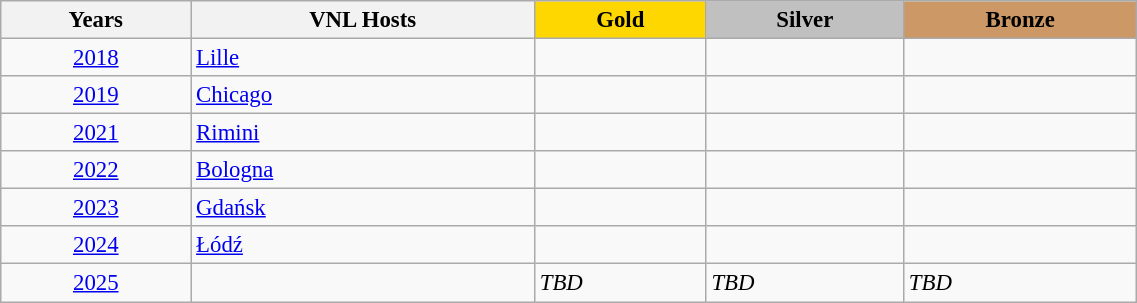<table class="wikitable sortable" style="font-size:95%; width:60%; text-align:left;">
<tr>
<th>Years</th>
<th>VNL Hosts</th>
<th style="background: #ffd700">Gold</th>
<th style="background: #c0c0c0">Silver</th>
<th style="background: #cc9966">Bronze</th>
</tr>
<tr>
<td align="center"><a href='#'>2018</a></td>
<td> <a href='#'>Lille</a></td>
<td></td>
<td></td>
<td></td>
</tr>
<tr>
<td align="center"><a href='#'>2019</a></td>
<td> <a href='#'>Chicago</a></td>
<td></td>
<td></td>
<td></td>
</tr>
<tr>
<td align="center"><a href='#'>2021</a></td>
<td> <a href='#'>Rimini</a></td>
<td></td>
<td></td>
<td></td>
</tr>
<tr>
<td align="center"><a href='#'>2022</a></td>
<td> <a href='#'>Bologna</a></td>
<td></td>
<td></td>
<td></td>
</tr>
<tr>
<td align="center"><a href='#'>2023</a></td>
<td> <a href='#'>Gdańsk</a></td>
<td></td>
<td></td>
<td></td>
</tr>
<tr>
<td align="center"><a href='#'>2024</a></td>
<td> <a href='#'>Łódź</a></td>
<td></td>
<td></td>
<td></td>
</tr>
<tr>
<td align="center"><a href='#'>2025</a></td>
<td></td>
<td><em>TBD</em></td>
<td><em>TBD</em></td>
<td><em>TBD</em></td>
</tr>
</table>
